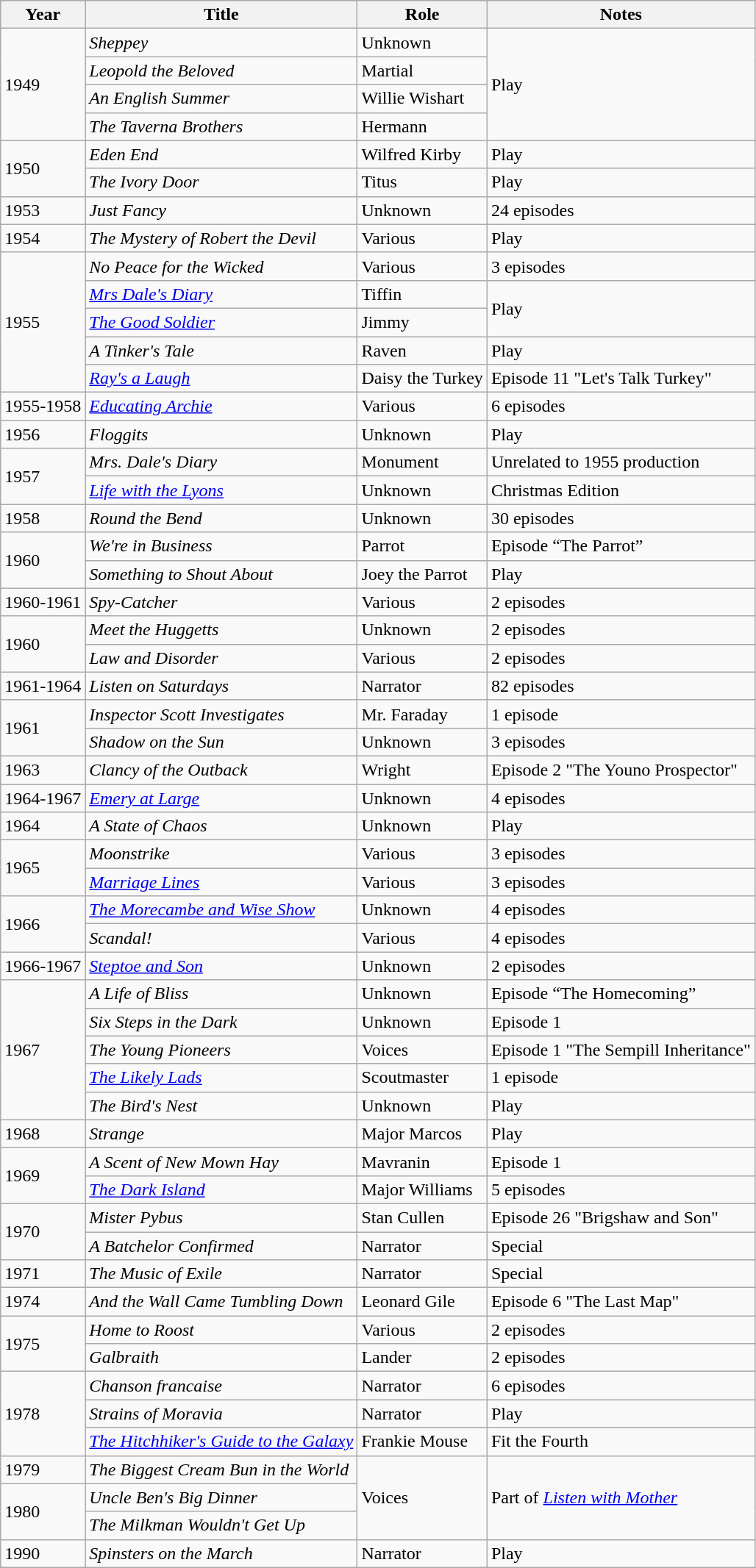<table class="wikitable">
<tr>
<th>Year</th>
<th>Title</th>
<th>Role</th>
<th>Notes</th>
</tr>
<tr>
<td rowspan="4">1949</td>
<td><em>Sheppey</em></td>
<td>Unknown</td>
<td rowspan="4">Play</td>
</tr>
<tr>
<td><em>Leopold the Beloved</em></td>
<td>Martial</td>
</tr>
<tr>
<td><em>An English Summer</em></td>
<td>Willie Wishart</td>
</tr>
<tr>
<td><em>The Taverna Brothers</em></td>
<td>Hermann</td>
</tr>
<tr>
<td rowspan="2">1950</td>
<td><em>Eden End</em></td>
<td>Wilfred Kirby</td>
<td>Play</td>
</tr>
<tr>
<td><em>The Ivory Door</em></td>
<td>Titus</td>
<td>Play</td>
</tr>
<tr>
<td>1953</td>
<td><em>Just Fancy</em></td>
<td>Unknown</td>
<td>24 episodes</td>
</tr>
<tr>
<td>1954</td>
<td><em>The Mystery of Robert the Devil</em></td>
<td>Various</td>
<td>Play</td>
</tr>
<tr>
<td rowspan="5">1955</td>
<td><em>No Peace for the Wicked</em></td>
<td>Various</td>
<td>3 episodes</td>
</tr>
<tr>
<td><em><a href='#'>Mrs Dale's Diary</a></em></td>
<td>Tiffin</td>
<td rowspan="2">Play</td>
</tr>
<tr>
<td><em><a href='#'>The Good Soldier</a></em></td>
<td>Jimmy</td>
</tr>
<tr>
<td><em>A Tinker's Tale</em></td>
<td>Raven</td>
<td>Play</td>
</tr>
<tr>
<td><em><a href='#'>Ray's a Laugh</a></em></td>
<td>Daisy the Turkey</td>
<td>Episode 11 "Let's Talk Turkey"</td>
</tr>
<tr>
<td>1955-1958</td>
<td><em><a href='#'>Educating Archie</a></em></td>
<td>Various</td>
<td>6 episodes</td>
</tr>
<tr>
<td>1956</td>
<td><em>Floggits</em></td>
<td>Unknown</td>
<td>Play</td>
</tr>
<tr>
<td rowspan="2">1957</td>
<td><em>Mrs. Dale's Diary</em></td>
<td>Monument</td>
<td>Unrelated to 1955 production</td>
</tr>
<tr>
<td><em><a href='#'>Life with the Lyons</a></em></td>
<td>Unknown</td>
<td>Christmas Edition</td>
</tr>
<tr>
<td>1958</td>
<td><em>Round the Bend</em></td>
<td>Unknown</td>
<td>30 episodes</td>
</tr>
<tr>
<td rowspan="2">1960</td>
<td><em>We're in Business</em></td>
<td>Parrot</td>
<td>Episode “The Parrot”</td>
</tr>
<tr>
<td><em>Something to Shout About</em></td>
<td>Joey the Parrot</td>
<td>Play</td>
</tr>
<tr>
<td>1960-1961</td>
<td><em>Spy-Catcher</em></td>
<td>Various</td>
<td>2 episodes</td>
</tr>
<tr>
<td rowspan="2">1960</td>
<td><em>Meet the Huggetts</em></td>
<td>Unknown</td>
<td>2 episodes</td>
</tr>
<tr>
<td><em>Law and Disorder</em></td>
<td>Various</td>
<td>2 episodes</td>
</tr>
<tr>
<td>1961-1964</td>
<td><em>Listen on Saturdays</em></td>
<td>Narrator</td>
<td>82 episodes</td>
</tr>
<tr>
<td rowspan="2">1961</td>
<td><em>Inspector Scott Investigates</em></td>
<td>Mr. Faraday</td>
<td>1 episode</td>
</tr>
<tr>
<td><em>Shadow on the Sun</em></td>
<td>Unknown</td>
<td>3 episodes</td>
</tr>
<tr>
<td>1963</td>
<td><em>Clancy of the Outback</em></td>
<td>Wright</td>
<td>Episode 2 "The Youno Prospector"</td>
</tr>
<tr>
<td>1964-1967</td>
<td><em><a href='#'>Emery at Large</a></em></td>
<td>Unknown</td>
<td>4 episodes</td>
</tr>
<tr>
<td>1964</td>
<td><em>A State of Chaos</em></td>
<td>Unknown</td>
<td>Play</td>
</tr>
<tr>
<td rowspan="2">1965</td>
<td><em>Moonstrike</em></td>
<td>Various</td>
<td>3 episodes</td>
</tr>
<tr>
<td><em><a href='#'>Marriage Lines</a></em></td>
<td>Various</td>
<td>3 episodes</td>
</tr>
<tr>
<td rowspan="2">1966</td>
<td><em><a href='#'>The Morecambe and Wise Show</a></em></td>
<td>Unknown</td>
<td>4 episodes</td>
</tr>
<tr>
<td><em>Scandal!</em></td>
<td>Various</td>
<td>4 episodes</td>
</tr>
<tr>
<td>1966-1967</td>
<td><em><a href='#'>Steptoe and Son</a></em></td>
<td>Unknown</td>
<td>2 episodes</td>
</tr>
<tr>
<td rowspan="5">1967</td>
<td><em>A Life of Bliss</em></td>
<td>Unknown</td>
<td>Episode “The Homecoming”</td>
</tr>
<tr>
<td><em>Six Steps in the Dark</em></td>
<td>Unknown</td>
<td>Episode 1</td>
</tr>
<tr>
<td><em>The Young Pioneers</em></td>
<td>Voices</td>
<td>Episode 1 "The Sempill Inheritance"</td>
</tr>
<tr>
<td><em><a href='#'>The Likely Lads</a></em></td>
<td>Scoutmaster</td>
<td>1 episode</td>
</tr>
<tr>
<td><em>The Bird's Nest</em></td>
<td>Unknown</td>
<td>Play</td>
</tr>
<tr>
<td>1968</td>
<td><em>Strange</em></td>
<td>Major Marcos</td>
<td>Play</td>
</tr>
<tr>
<td rowspan="2">1969</td>
<td><em>A Scent of New Mown Hay</em></td>
<td>Mavranin</td>
<td>Episode 1</td>
</tr>
<tr>
<td><em><a href='#'>The Dark Island</a></em></td>
<td>Major Williams</td>
<td>5 episodes</td>
</tr>
<tr>
<td rowspan="2">1970</td>
<td><em>Mister Pybus</em></td>
<td>Stan Cullen</td>
<td>Episode 26 "Brigshaw and Son"</td>
</tr>
<tr>
<td><em>A Batchelor Confirmed</em></td>
<td>Narrator</td>
<td>Special</td>
</tr>
<tr>
<td>1971</td>
<td><em>The Music of Exile</em></td>
<td>Narrator</td>
<td>Special</td>
</tr>
<tr>
<td>1974</td>
<td><em>And the Wall Came Tumbling Down</em></td>
<td>Leonard Gile</td>
<td>Episode 6 "The Last Map"</td>
</tr>
<tr>
<td rowspan="2">1975</td>
<td><em>Home to Roost</em></td>
<td>Various</td>
<td>2 episodes</td>
</tr>
<tr>
<td><em>Galbraith</em></td>
<td>Lander</td>
<td>2 episodes</td>
</tr>
<tr>
<td rowspan="3">1978</td>
<td><em>Chanson francaise</em></td>
<td>Narrator</td>
<td>6 episodes</td>
</tr>
<tr>
<td><em>Strains of Moravia</em></td>
<td>Narrator</td>
<td>Play</td>
</tr>
<tr>
<td><em><a href='#'>The Hitchhiker's Guide to the Galaxy</a></em></td>
<td>Frankie Mouse</td>
<td>Fit the Fourth</td>
</tr>
<tr>
<td>1979</td>
<td><em>The Biggest Cream Bun in the World</em></td>
<td rowspan="3">Voices</td>
<td rowspan="3">Part of <em><a href='#'>Listen with Mother</a></em></td>
</tr>
<tr>
<td rowspan="2">1980</td>
<td><em>Uncle Ben's Big Dinner</em></td>
</tr>
<tr>
<td><em>The Milkman Wouldn't Get Up</em></td>
</tr>
<tr>
<td>1990</td>
<td><em>Spinsters on the March</em></td>
<td>Narrator</td>
<td>Play</td>
</tr>
</table>
